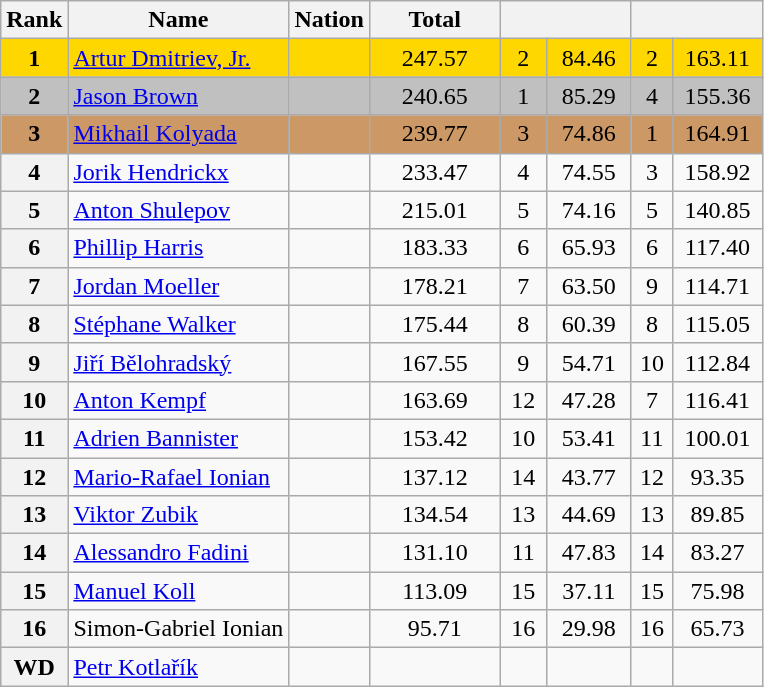<table class="wikitable sortable">
<tr>
<th>Rank</th>
<th>Name</th>
<th>Nation</th>
<th width="80px">Total</th>
<th colspan="2" width="80px"></th>
<th colspan="2" width="80px"></th>
</tr>
<tr bgcolor="gold">
<td align="center"><strong>1</strong></td>
<td><a href='#'>Artur Dmitriev, Jr.</a></td>
<td></td>
<td align="center">247.57</td>
<td align="center">2</td>
<td align="center">84.46</td>
<td align="center">2</td>
<td align="center">163.11</td>
</tr>
<tr bgcolor="silver">
<td align="center"><strong>2</strong></td>
<td><a href='#'>Jason Brown</a></td>
<td></td>
<td align="center">240.65</td>
<td align="center">1</td>
<td align="center">85.29</td>
<td align="center">4</td>
<td align="center">155.36</td>
</tr>
<tr bgcolor="cc9966">
<td align="center"><strong>3</strong></td>
<td><a href='#'>Mikhail Kolyada</a></td>
<td></td>
<td align="center">239.77</td>
<td align="center">3</td>
<td align="center">74.86</td>
<td align="center">1</td>
<td align="center">164.91</td>
</tr>
<tr>
<th>4</th>
<td><a href='#'>Jorik Hendrickx</a></td>
<td></td>
<td align="center">233.47</td>
<td align="center">4</td>
<td align="center">74.55</td>
<td align="center">3</td>
<td align="center">158.92</td>
</tr>
<tr>
<th>5</th>
<td><a href='#'>Anton Shulepov</a></td>
<td></td>
<td align="center">215.01</td>
<td align="center">5</td>
<td align="center">74.16</td>
<td align="center">5</td>
<td align="center">140.85</td>
</tr>
<tr>
<th>6</th>
<td><a href='#'>Phillip Harris</a></td>
<td></td>
<td align="center">183.33</td>
<td align="center">6</td>
<td align="center">65.93</td>
<td align="center">6</td>
<td align="center">117.40</td>
</tr>
<tr>
<th>7</th>
<td><a href='#'>Jordan Moeller</a></td>
<td></td>
<td align="center">178.21</td>
<td align="center">7</td>
<td align="center">63.50</td>
<td align="center">9</td>
<td align="center">114.71</td>
</tr>
<tr>
<th>8</th>
<td><a href='#'>Stéphane Walker</a></td>
<td></td>
<td align="center">175.44</td>
<td align="center">8</td>
<td align="center">60.39</td>
<td align="center">8</td>
<td align="center">115.05</td>
</tr>
<tr>
<th>9</th>
<td><a href='#'>Jiří Bělohradský</a></td>
<td></td>
<td align="center">167.55</td>
<td align="center">9</td>
<td align="center">54.71</td>
<td align="center">10</td>
<td align="center">112.84</td>
</tr>
<tr>
<th>10</th>
<td><a href='#'>Anton Kempf</a></td>
<td></td>
<td align="center">163.69</td>
<td align="center">12</td>
<td align="center">47.28</td>
<td align="center">7</td>
<td align="center">116.41</td>
</tr>
<tr>
<th>11</th>
<td><a href='#'>Adrien Bannister</a></td>
<td></td>
<td align="center">153.42</td>
<td align="center">10</td>
<td align="center">53.41</td>
<td align="center">11</td>
<td align="center">100.01</td>
</tr>
<tr>
<th>12</th>
<td><a href='#'>Mario-Rafael Ionian</a></td>
<td></td>
<td align="center">137.12</td>
<td align="center">14</td>
<td align="center">43.77</td>
<td align="center">12</td>
<td align="center">93.35</td>
</tr>
<tr>
<th>13</th>
<td><a href='#'>Viktor Zubik</a></td>
<td></td>
<td align="center">134.54</td>
<td align="center">13</td>
<td align="center">44.69</td>
<td align="center">13</td>
<td align="center">89.85</td>
</tr>
<tr>
<th>14</th>
<td><a href='#'>Alessandro Fadini</a></td>
<td></td>
<td align="center">131.10</td>
<td align="center">11</td>
<td align="center">47.83</td>
<td align="center">14</td>
<td align="center">83.27</td>
</tr>
<tr>
<th>15</th>
<td><a href='#'>Manuel Koll</a></td>
<td></td>
<td align="center">113.09</td>
<td align="center">15</td>
<td align="center">37.11</td>
<td align="center">15</td>
<td align="center">75.98</td>
</tr>
<tr>
<th>16</th>
<td>Simon-Gabriel Ionian</td>
<td></td>
<td align="center">95.71</td>
<td align="center">16</td>
<td align="center">29.98</td>
<td align="center">16</td>
<td align="center">65.73</td>
</tr>
<tr>
<th>WD</th>
<td><a href='#'>Petr Kotlařík</a></td>
<td></td>
<td align="center"></td>
<td align="center"></td>
<td align="center"></td>
<td align="center"></td>
<td align="center"></td>
</tr>
</table>
